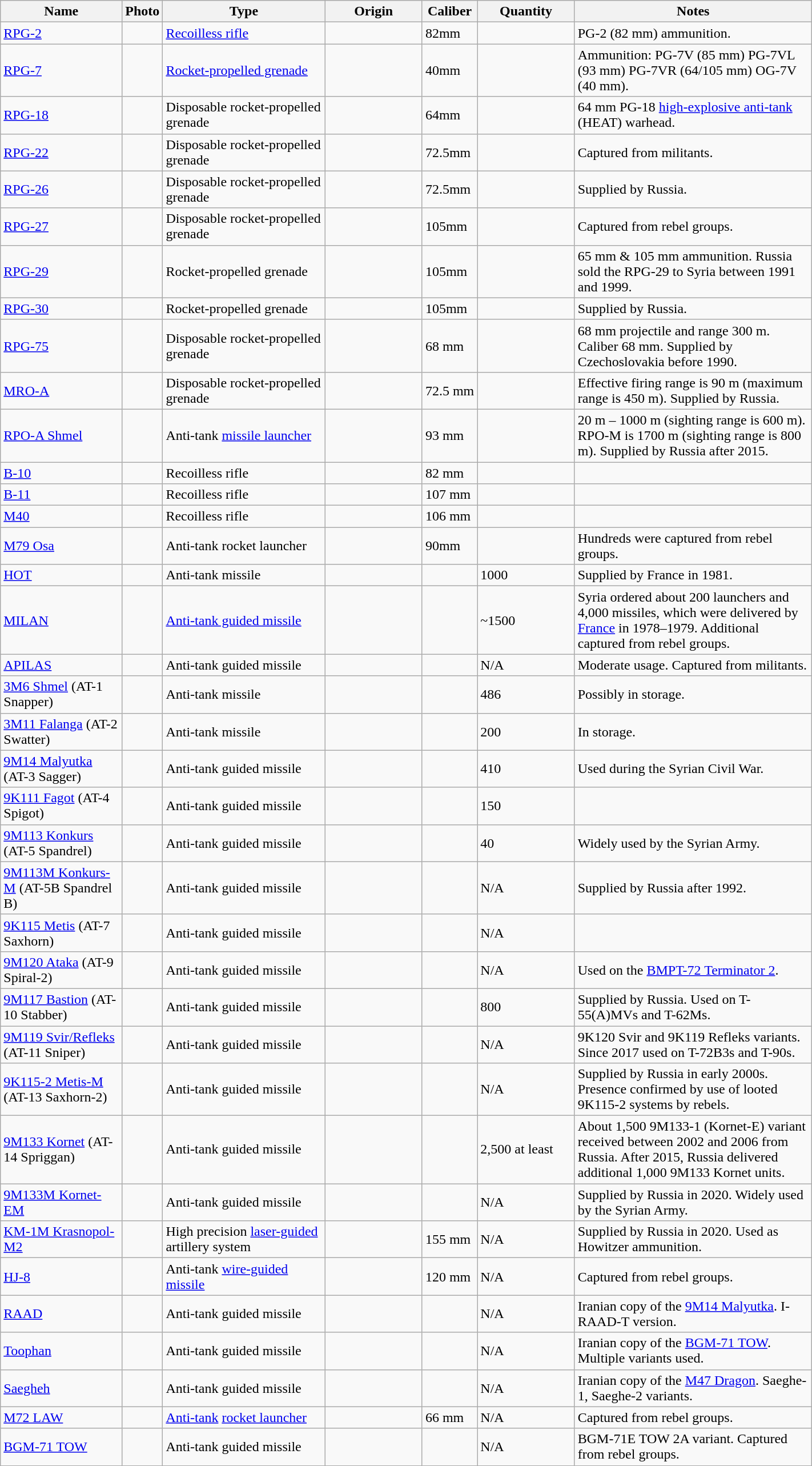<table class="wikitable" style="width:75%;">
<tr>
<th style="width:15%;">Name</th>
<th>Photo</th>
<th style="width:20%;">Type</th>
<th style="width:12%;">Origin</th>
<th>Caliber</th>
<th style="width:12%;">Quantity</th>
<th>Notes</th>
</tr>
<tr>
<td><a href='#'>RPG-2</a></td>
<td></td>
<td><a href='#'>Recoilless rifle</a></td>
<td></td>
<td>82mm</td>
<td></td>
<td>PG-2 (82 mm) ammunition.</td>
</tr>
<tr>
<td><a href='#'>RPG-7</a></td>
<td></td>
<td><a href='#'>Rocket-propelled grenade</a></td>
<td></td>
<td>40mm</td>
<td></td>
<td>Ammunition: PG-7V (85 mm) PG-7VL (93 mm) PG-7VR (64/105 mm) OG-7V (40 mm).</td>
</tr>
<tr>
<td><a href='#'>RPG-18</a></td>
<td></td>
<td>Disposable rocket-propelled grenade</td>
<td></td>
<td>64mm</td>
<td></td>
<td>64 mm PG-18 <a href='#'>high-explosive anti-tank</a> (HEAT) warhead.</td>
</tr>
<tr>
<td><a href='#'>RPG-22</a></td>
<td></td>
<td>Disposable rocket-propelled grenade</td>
<td></td>
<td>72.5mm</td>
<td></td>
<td>Captured from militants.</td>
</tr>
<tr>
<td><a href='#'>RPG-26</a></td>
<td></td>
<td>Disposable rocket-propelled grenade</td>
<td></td>
<td>72.5mm</td>
<td></td>
<td>Supplied by Russia.</td>
</tr>
<tr>
<td><a href='#'>RPG-27</a></td>
<td></td>
<td>Disposable rocket-propelled grenade</td>
<td></td>
<td>105mm</td>
<td></td>
<td>Captured from rebel groups.</td>
</tr>
<tr>
<td><a href='#'>RPG-29</a></td>
<td></td>
<td>Rocket-propelled grenade</td>
<td></td>
<td>105mm</td>
<td></td>
<td>65 mm & 105 mm ammunition. Russia sold the RPG-29 to Syria between 1991 and 1999.</td>
</tr>
<tr>
<td><a href='#'>RPG-30</a></td>
<td></td>
<td>Rocket-propelled grenade</td>
<td></td>
<td>105mm</td>
<td></td>
<td>Supplied by Russia.</td>
</tr>
<tr>
<td><a href='#'>RPG-75</a></td>
<td></td>
<td>Disposable rocket-propelled grenade</td>
<td></td>
<td>68 mm</td>
<td></td>
<td>68 mm projectile and range 300 m. Caliber 68 mm. Supplied by Czechoslovakia before 1990.</td>
</tr>
<tr>
<td><a href='#'>MRO-A</a></td>
<td></td>
<td>Disposable rocket-propelled grenade</td>
<td></td>
<td>72.5 mm</td>
<td></td>
<td>Effective firing range is 90 m (maximum range is 450 m). Supplied by Russia.</td>
</tr>
<tr>
<td><a href='#'>RPO-A Shmel</a></td>
<td></td>
<td>Anti-tank <a href='#'>missile launcher</a></td>
<td></td>
<td>93 mm</td>
<td></td>
<td>20 m – 1000 m (sighting range is 600 m). RPO-M is 1700 m (sighting range is 800 m). Supplied by Russia after 2015.</td>
</tr>
<tr>
<td><a href='#'>B-10</a></td>
<td></td>
<td>Recoilless rifle</td>
<td></td>
<td>82 mm</td>
<td></td>
<td></td>
</tr>
<tr>
<td><a href='#'>B-11</a></td>
<td></td>
<td>Recoilless rifle</td>
<td></td>
<td>107 mm</td>
<td></td>
<td></td>
</tr>
<tr>
<td><a href='#'>M40</a></td>
<td></td>
<td>Recoilless rifle</td>
<td></td>
<td>106 mm</td>
<td></td>
<td></td>
</tr>
<tr>
<td><a href='#'>M79 Osa</a></td>
<td></td>
<td>Anti-tank rocket launcher</td>
<td></td>
<td>90mm</td>
<td></td>
<td>Hundreds were captured from rebel groups.</td>
</tr>
<tr>
<td><a href='#'>HOT</a></td>
<td></td>
<td>Anti-tank missile</td>
<td><br></td>
<td></td>
<td>1000</td>
<td>Supplied by France in 1981.</td>
</tr>
<tr>
<td><a href='#'>MILAN</a></td>
<td></td>
<td><a href='#'>Anti-tank guided missile</a></td>
<td><br></td>
<td></td>
<td>~1500</td>
<td>Syria ordered about 200 launchers and 4,000 missiles, which were delivered by <a href='#'>France</a> in 1978–1979. Additional captured from rebel groups.</td>
</tr>
<tr>
<td><a href='#'>APILAS</a></td>
<td></td>
<td>Anti-tank guided missile</td>
<td></td>
<td></td>
<td>N/A</td>
<td>Moderate usage. Captured from militants.</td>
</tr>
<tr>
<td><a href='#'>3M6 Shmel</a> (AT-1 Snapper)</td>
<td></td>
<td>Anti-tank missile</td>
<td></td>
<td></td>
<td>486</td>
<td>Possibly in storage.</td>
</tr>
<tr>
<td><a href='#'>3M11 Falanga</a> (AT-2 Swatter)</td>
<td></td>
<td>Anti-tank missile</td>
<td></td>
<td></td>
<td>200</td>
<td>In storage.</td>
</tr>
<tr>
<td><a href='#'>9M14 Malyutka</a> (AT-3 Sagger)</td>
<td></td>
<td>Anti-tank guided missile</td>
<td></td>
<td></td>
<td>410</td>
<td>Used during the Syrian Civil War.</td>
</tr>
<tr>
<td><a href='#'>9K111 Fagot</a> (AT-4 Spigot)</td>
<td></td>
<td>Anti-tank guided missile</td>
<td></td>
<td></td>
<td>150</td>
<td></td>
</tr>
<tr>
<td><a href='#'>9M113 Konkurs</a> (AT-5 Spandrel)</td>
<td></td>
<td>Anti-tank guided missile</td>
<td></td>
<td></td>
<td>40</td>
<td>Widely used by the Syrian Army.</td>
</tr>
<tr>
<td><a href='#'>9M113M Konkurs-M</a> (AT-5B Spandrel B)</td>
<td></td>
<td>Anti-tank guided missile</td>
<td></td>
<td></td>
<td>N/A</td>
<td>Supplied by Russia after 1992.</td>
</tr>
<tr>
<td><a href='#'>9K115 Metis</a> (AT-7 Saxhorn)</td>
<td></td>
<td>Anti-tank guided missile</td>
<td></td>
<td></td>
<td>N/A</td>
<td></td>
</tr>
<tr>
<td><a href='#'>9M120 Ataka</a> (AT-9 Spiral-2)</td>
<td></td>
<td>Anti-tank guided missile</td>
<td></td>
<td></td>
<td>N/A</td>
<td>Used on the <a href='#'>BMPT-72 Terminator 2</a>.</td>
</tr>
<tr>
<td><a href='#'>9M117 Bastion</a> (AT-10 Stabber)</td>
<td></td>
<td>Anti-tank guided missile</td>
<td></td>
<td></td>
<td>800</td>
<td>Supplied by Russia. Used on T-55(A)MVs and T-62Ms.</td>
</tr>
<tr>
<td><a href='#'>9M119 Svir/Refleks</a> (AT-11 Sniper)</td>
<td></td>
<td>Anti-tank guided missile</td>
<td></td>
<td></td>
<td>N/A</td>
<td>9K120 Svir and 9K119 Refleks variants. Since 2017 used on T-72B3s and T-90s.</td>
</tr>
<tr>
<td><a href='#'>9K115-2 Metis-M</a> (AT-13 Saxhorn-2)</td>
<td></td>
<td>Anti-tank guided missile</td>
<td></td>
<td></td>
<td>N/A</td>
<td>Supplied by Russia in early 2000s. Presence confirmed by use of looted 9K115-2 systems by rebels.</td>
</tr>
<tr>
<td><a href='#'>9M133 Kornet</a> (AT-14 Spriggan)</td>
<td></td>
<td>Anti-tank guided missile</td>
<td></td>
<td></td>
<td>2,500 at least</td>
<td>About 1,500 9M133-1 (Kornet-E) variant received between 2002 and 2006 from Russia. After 2015, Russia delivered additional 1,000 9M133 Kornet units.</td>
</tr>
<tr>
<td><a href='#'>9M133M Kornet-EM</a></td>
<td></td>
<td>Anti-tank guided missile</td>
<td></td>
<td></td>
<td>N/A</td>
<td>Supplied by Russia in 2020. Widely used by the Syrian Army.</td>
</tr>
<tr>
<td><a href='#'>KM-1M Krasnopol-M2</a></td>
<td></td>
<td>High precision <a href='#'>laser-guided</a> artillery system</td>
<td></td>
<td>155 mm</td>
<td>N/A</td>
<td>Supplied by Russia in 2020. Used as Howitzer ammunition.</td>
</tr>
<tr>
<td><a href='#'>HJ-8</a></td>
<td></td>
<td>Anti-tank <a href='#'>wire-guided missile</a></td>
<td></td>
<td>120 mm</td>
<td>N/A</td>
<td>Captured from rebel groups.</td>
</tr>
<tr>
<td><a href='#'>RAAD</a></td>
<td></td>
<td>Anti-tank guided missile</td>
<td></td>
<td></td>
<td>N/A</td>
<td>Iranian copy of the <a href='#'>9M14 Malyutka</a>. I-RAAD-T version.</td>
</tr>
<tr>
<td><a href='#'>Toophan</a></td>
<td></td>
<td>Anti-tank guided missile</td>
<td></td>
<td></td>
<td>N/A</td>
<td>Iranian copy of the <a href='#'>BGM-71 TOW</a>. Multiple variants used.</td>
</tr>
<tr>
<td><a href='#'>Saegheh</a></td>
<td></td>
<td>Anti-tank guided missile</td>
<td></td>
<td></td>
<td>N/A</td>
<td>Iranian copy of the <a href='#'>M47 Dragon</a>. Saeghe-1, Saeghe-2 variants.</td>
</tr>
<tr>
<td><a href='#'>M72 LAW</a></td>
<td></td>
<td><a href='#'>Anti-tank</a> <a href='#'>rocket launcher</a></td>
<td></td>
<td>66 mm</td>
<td>N/A</td>
<td>Captured from rebel groups.</td>
</tr>
<tr>
<td><a href='#'>BGM-71 TOW</a></td>
<td></td>
<td>Anti-tank guided missile</td>
<td></td>
<td></td>
<td>N/A</td>
<td>BGM-71E TOW 2A variant. Captured from rebel groups.</td>
</tr>
</table>
